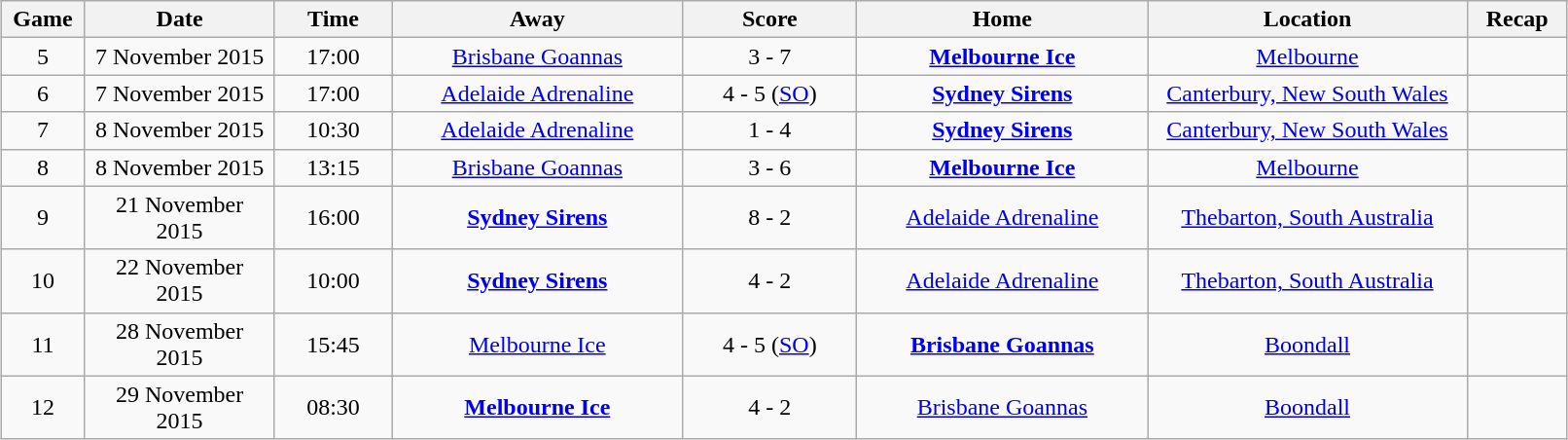<table class="wikitable" width="85%" style="margin: 1em auto 1em auto">
<tr>
<th width="1%">Game</th>
<th width="6%">Date</th>
<th width="4%">Time</th>
<th width="10%">Away</th>
<th width="6%">Score</th>
<th width="10%">Home</th>
<th width="11%">Location</th>
<th width="2%">Recap</th>
</tr>
<tr align="center">
<td>5</td>
<td>7 November 2015</td>
<td>17:00</td>
<td><a href='#'>Brisbane Goannas</a></td>
<td>3 - 7</td>
<td><strong><a href='#'>Melbourne Ice</a></strong></td>
<td><a href='#'>Melbourne</a></td>
<td></td>
</tr>
<tr align="center">
<td>6</td>
<td>7 November 2015</td>
<td>17:00</td>
<td><a href='#'>Adelaide Adrenaline</a></td>
<td>4 - 5 (<a href='#'>SO</a>)</td>
<td><strong><a href='#'>Sydney Sirens</a></strong></td>
<td><a href='#'>Canterbury, New South Wales</a></td>
<td></td>
</tr>
<tr align="center">
<td>7</td>
<td>8 November 2015</td>
<td>10:30</td>
<td><a href='#'>Adelaide Adrenaline</a></td>
<td>1 - 4</td>
<td><strong><a href='#'>Sydney Sirens</a></strong></td>
<td><a href='#'>Canterbury, New South Wales</a></td>
<td></td>
</tr>
<tr align="center">
<td>8</td>
<td>8 November 2015</td>
<td>13:15</td>
<td><a href='#'>Brisbane Goannas</a></td>
<td>3 - 6</td>
<td><strong><a href='#'>Melbourne Ice</a></strong></td>
<td><a href='#'>Melbourne</a></td>
<td></td>
</tr>
<tr align="center">
<td>9</td>
<td>21 November 2015</td>
<td>16:00</td>
<td><strong><a href='#'>Sydney Sirens</a></strong></td>
<td>8 - 2</td>
<td><a href='#'>Adelaide Adrenaline</a></td>
<td><a href='#'>Thebarton, South Australia</a></td>
<td></td>
</tr>
<tr align="center">
<td>10</td>
<td>22 November 2015</td>
<td>10:00</td>
<td><strong><a href='#'>Sydney Sirens</a></strong></td>
<td>4 - 2</td>
<td><a href='#'>Adelaide Adrenaline</a></td>
<td><a href='#'>Thebarton, South Australia</a></td>
<td></td>
</tr>
<tr align="center">
<td>11</td>
<td>28 November 2015</td>
<td>15:45</td>
<td><a href='#'>Melbourne Ice</a></td>
<td>4 - 5 (<a href='#'>SO</a>)</td>
<td><strong><a href='#'>Brisbane Goannas</a></strong></td>
<td><a href='#'>Boondall</a></td>
<td></td>
</tr>
<tr align="center">
<td>12</td>
<td>29 November 2015</td>
<td>08:30</td>
<td><strong><a href='#'>Melbourne Ice</a></strong></td>
<td>4 - 2</td>
<td><a href='#'>Brisbane Goannas</a></td>
<td><a href='#'>Boondall</a></td>
<td></td>
</tr>
</table>
